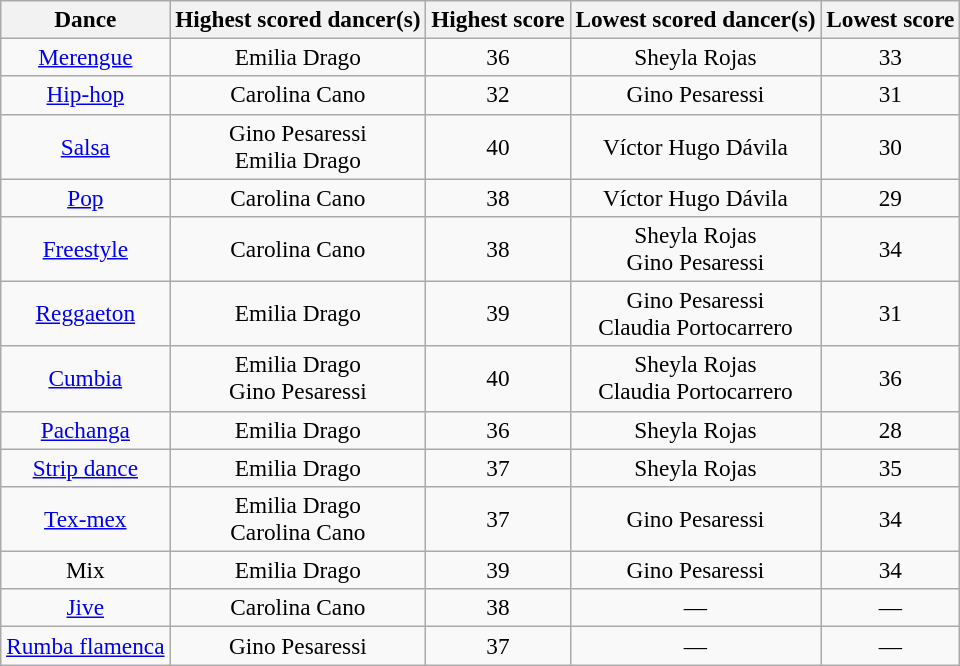<table class="wikitable sortable" style="text-align:center; white-space:nowrap;  font-size:97%;">
<tr>
<th>Dance</th>
<th class="sortable">Highest scored dancer(s)</th>
<th>Highest score</th>
<th class="sortable">Lowest scored dancer(s)</th>
<th>Lowest score</th>
</tr>
<tr>
<td><a href='#'>Merengue</a></td>
<td>Emilia Drago</td>
<td>36</td>
<td>Sheyla Rojas</td>
<td>33</td>
</tr>
<tr>
<td><a href='#'>Hip-hop</a></td>
<td>Carolina Cano</td>
<td>32</td>
<td>Gino Pesaressi</td>
<td>31</td>
</tr>
<tr>
<td><a href='#'>Salsa</a></td>
<td>Gino Pesaressi<br>Emilia Drago</td>
<td>40</td>
<td>Víctor Hugo Dávila</td>
<td>30</td>
</tr>
<tr>
<td><a href='#'>Pop</a></td>
<td>Carolina Cano</td>
<td>38</td>
<td>Víctor Hugo Dávila</td>
<td>29</td>
</tr>
<tr>
<td><a href='#'>Freestyle</a></td>
<td>Carolina Cano</td>
<td>38</td>
<td>Sheyla Rojas<br>Gino Pesaressi</td>
<td>34</td>
</tr>
<tr>
<td><a href='#'>Reggaeton</a></td>
<td>Emilia Drago</td>
<td>39</td>
<td>Gino Pesaressi<br>Claudia Portocarrero</td>
<td>31</td>
</tr>
<tr>
<td><a href='#'>Cumbia</a></td>
<td>Emilia Drago<br>Gino Pesaressi</td>
<td>40</td>
<td>Sheyla Rojas<br>Claudia Portocarrero</td>
<td>36</td>
</tr>
<tr>
<td><a href='#'>Pachanga</a></td>
<td>Emilia Drago</td>
<td>36</td>
<td>Sheyla Rojas</td>
<td>28</td>
</tr>
<tr>
<td><a href='#'>Strip dance</a></td>
<td>Emilia Drago</td>
<td>37</td>
<td>Sheyla Rojas</td>
<td>35</td>
</tr>
<tr>
<td><a href='#'>Tex-mex</a></td>
<td>Emilia Drago<br>Carolina Cano</td>
<td>37</td>
<td>Gino Pesaressi</td>
<td>34</td>
</tr>
<tr>
<td>Mix</td>
<td>Emilia Drago</td>
<td>39</td>
<td>Gino Pesaressi</td>
<td>34</td>
</tr>
<tr>
<td><a href='#'>Jive</a></td>
<td>Carolina Cano</td>
<td>38</td>
<td>—</td>
<td>—</td>
</tr>
<tr>
<td><a href='#'>Rumba flamenca</a></td>
<td>Gino Pesaressi</td>
<td>37</td>
<td>—</td>
<td>—</td>
</tr>
</table>
